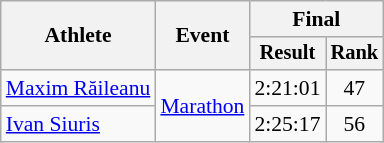<table class="wikitable" style="font-size:90%">
<tr>
<th rowspan="2">Athlete</th>
<th rowspan="2">Event</th>
<th colspan="2">Final</th>
</tr>
<tr style="font-size:95%">
<th>Result</th>
<th>Rank</th>
</tr>
<tr align=center>
<td align=left><a href='#'>Maxim Răileanu</a></td>
<td align=left rowspan=2><a href='#'>Marathon</a></td>
<td>2:21:01</td>
<td>47</td>
</tr>
<tr align=center>
<td align=left><a href='#'>Ivan Siuris</a></td>
<td>2:25:17</td>
<td>56</td>
</tr>
</table>
